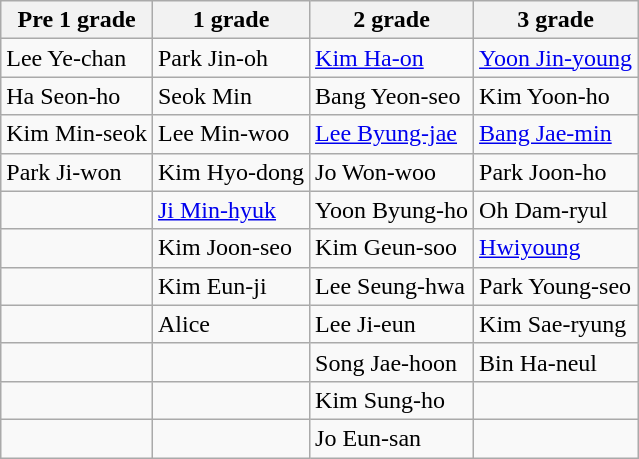<table class="wikitable">
<tr>
<th>Pre 1 grade</th>
<th>1 grade</th>
<th>2 grade</th>
<th>3 grade</th>
</tr>
<tr>
<td>Lee Ye-chan</td>
<td>Park Jin-oh</td>
<td><a href='#'>Kim Ha-on</a></td>
<td><a href='#'>Yoon Jin-young</a></td>
</tr>
<tr>
<td>Ha Seon-ho</td>
<td>Seok Min</td>
<td>Bang Yeon-seo</td>
<td>Kim Yoon-ho</td>
</tr>
<tr>
<td>Kim Min-seok</td>
<td>Lee Min-woo</td>
<td><a href='#'>Lee Byung-jae</a></td>
<td><a href='#'>Bang Jae-min</a></td>
</tr>
<tr>
<td>Park Ji-won</td>
<td>Kim Hyo-dong</td>
<td>Jo Won-woo</td>
<td>Park Joon-ho</td>
</tr>
<tr>
<td></td>
<td><a href='#'>Ji Min-hyuk</a></td>
<td>Yoon Byung-ho</td>
<td>Oh Dam-ryul</td>
</tr>
<tr>
<td></td>
<td>Kim Joon-seo</td>
<td>Kim Geun-soo</td>
<td><a href='#'>Hwiyoung</a></td>
</tr>
<tr>
<td></td>
<td>Kim Eun-ji</td>
<td>Lee Seung-hwa</td>
<td>Park Young-seo</td>
</tr>
<tr>
<td></td>
<td>Alice</td>
<td>Lee Ji-eun</td>
<td>Kim Sae-ryung</td>
</tr>
<tr>
<td></td>
<td></td>
<td>Song Jae-hoon</td>
<td>Bin Ha-neul</td>
</tr>
<tr>
<td></td>
<td></td>
<td>Kim Sung-ho</td>
<td></td>
</tr>
<tr>
<td></td>
<td></td>
<td>Jo Eun-san</td>
<td></td>
</tr>
</table>
